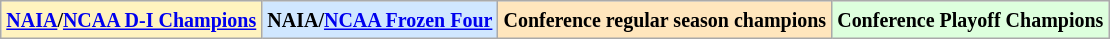<table class="wikitable">
<tr>
<td bgcolor="#FFF3BF"><small><strong><a href='#'>NAIA</a>/<a href='#'>NCAA D-I Champions</a> </strong></small></td>
<td bgcolor="#D0E7FF"><small><strong>NAIA/<a href='#'>NCAA Frozen Four</a></strong></small></td>
<td bgcolor="#FFE6BD"><small><strong>Conference regular season champions</strong></small></td>
<td bgcolor="#ddffdd"><small><strong>Conference Playoff Champions</strong></small></td>
</tr>
</table>
